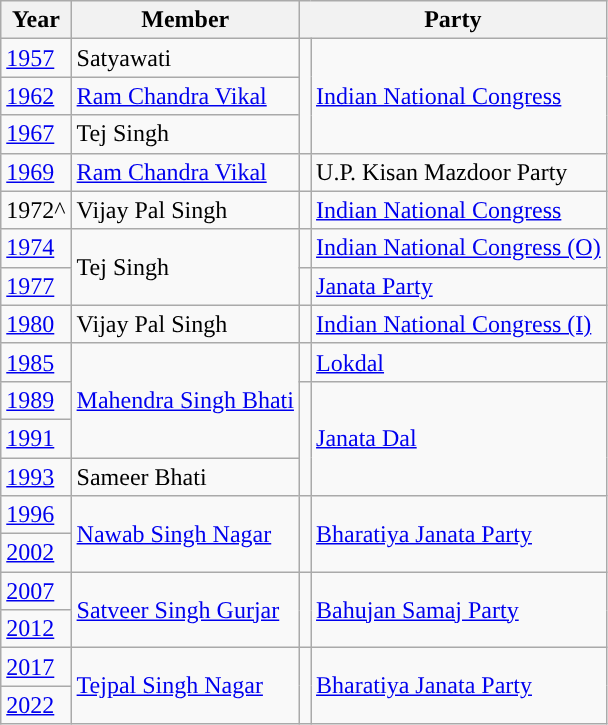<table class="wikitable">
<tr>
<th>Year</th>
<th>Member</th>
<th colspan="2">Party</th>
</tr>
<tr>
<td><a href='#'>1957</a></td>
<td>Satyawati</td>
<td rowspan="3" style="background-color: "></td>
<td rowspan="3"><a href='#'>Indian National Congress</a></td>
</tr>
<tr>
<td><a href='#'>1962</a></td>
<td><a href='#'>Ram Chandra Vikal</a></td>
</tr>
<tr>
<td><a href='#'>1967</a></td>
<td>Tej Singh</td>
</tr>
<tr>
<td><a href='#'>1969</a></td>
<td><a href='#'>Ram Chandra Vikal</a></td>
<td style="background-color: "></td>
<td>U.P. Kisan Mazdoor Party</td>
</tr>
<tr>
<td>1972^</td>
<td>Vijay Pal Singh</td>
<td style="background-color: "></td>
<td><a href='#'>Indian National Congress</a></td>
</tr>
<tr>
<td><a href='#'>1974</a></td>
<td rowspan="2">Tej Singh</td>
<td style="background-color: "></td>
<td><a href='#'>Indian National Congress (O)</a></td>
</tr>
<tr>
<td><a href='#'>1977</a></td>
<td style="background-color: "></td>
<td><a href='#'>Janata Party</a></td>
</tr>
<tr>
<td><a href='#'>1980</a></td>
<td>Vijay Pal Singh</td>
<td style="background-color: "></td>
<td><a href='#'>Indian National Congress (I)</a></td>
</tr>
<tr>
<td><a href='#'>1985</a></td>
<td rowspan="3"><a href='#'>Mahendra Singh Bhati</a></td>
<td style="background-color: "></td>
<td><a href='#'>Lokdal</a></td>
</tr>
<tr>
<td><a href='#'>1989</a></td>
<td rowspan="3" style="background-color: "></td>
<td rowspan="3"><a href='#'>Janata Dal</a></td>
</tr>
<tr>
<td><a href='#'>1991</a></td>
</tr>
<tr>
<td><a href='#'>1993</a></td>
<td>Sameer Bhati</td>
</tr>
<tr>
<td><a href='#'>1996</a></td>
<td rowspan="2"><a href='#'>Nawab Singh Nagar</a></td>
<td rowspan="2" style="background-color: "></td>
<td rowspan="2"><a href='#'>Bharatiya Janata Party</a></td>
</tr>
<tr>
<td><a href='#'>2002</a></td>
</tr>
<tr>
<td><a href='#'>2007</a></td>
<td rowspan="2"><a href='#'>Satveer Singh Gurjar</a></td>
<td rowspan="2" style="background-color: "></td>
<td rowspan="2"><a href='#'>Bahujan Samaj Party</a></td>
</tr>
<tr>
<td><a href='#'>2012</a></td>
</tr>
<tr>
<td><a href='#'>2017</a></td>
<td rowspan="2"><a href='#'>Tejpal Singh Nagar</a></td>
<td rowspan="2" style="background-color: "></td>
<td rowspan="2"><a href='#'>Bharatiya Janata Party</a></td>
</tr>
<tr>
<td><a href='#'>2022</a></td>
</tr>
</table>
